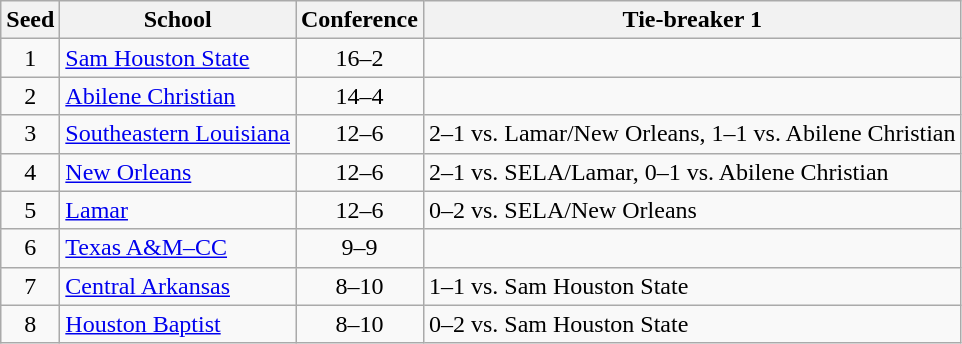<table class="wikitable" style="text-align:center">
<tr>
<th>Seed</th>
<th>School</th>
<th>Conference</th>
<th>Tie-breaker 1</th>
</tr>
<tr>
<td>1</td>
<td align=left><a href='#'>Sam Houston State</a></td>
<td>16–2</td>
<td align=left></td>
</tr>
<tr>
<td>2</td>
<td align=left><a href='#'>Abilene Christian</a></td>
<td>14–4</td>
<td></td>
</tr>
<tr>
<td>3</td>
<td align=left><a href='#'>Southeastern Louisiana</a></td>
<td>12–6</td>
<td align=left>2–1 vs. Lamar/New Orleans, 1–1 vs. Abilene Christian</td>
</tr>
<tr>
<td>4</td>
<td align=left><a href='#'>New Orleans</a></td>
<td>12–6</td>
<td align=left>2–1 vs. SELA/Lamar, 0–1 vs. Abilene Christian</td>
</tr>
<tr>
<td>5</td>
<td align=left><a href='#'>Lamar</a></td>
<td>12–6</td>
<td align=left>0–2 vs. SELA/New Orleans</td>
</tr>
<tr>
<td>6</td>
<td align=left><a href='#'>Texas A&M–CC</a></td>
<td>9–9</td>
<td></td>
</tr>
<tr>
<td>7</td>
<td align=left><a href='#'>Central Arkansas</a></td>
<td>8–10</td>
<td align=left>1–1 vs. Sam Houston State</td>
</tr>
<tr>
<td>8</td>
<td align=left><a href='#'>Houston Baptist</a></td>
<td>8–10</td>
<td align=left>0–2 vs. Sam Houston State</td>
</tr>
</table>
